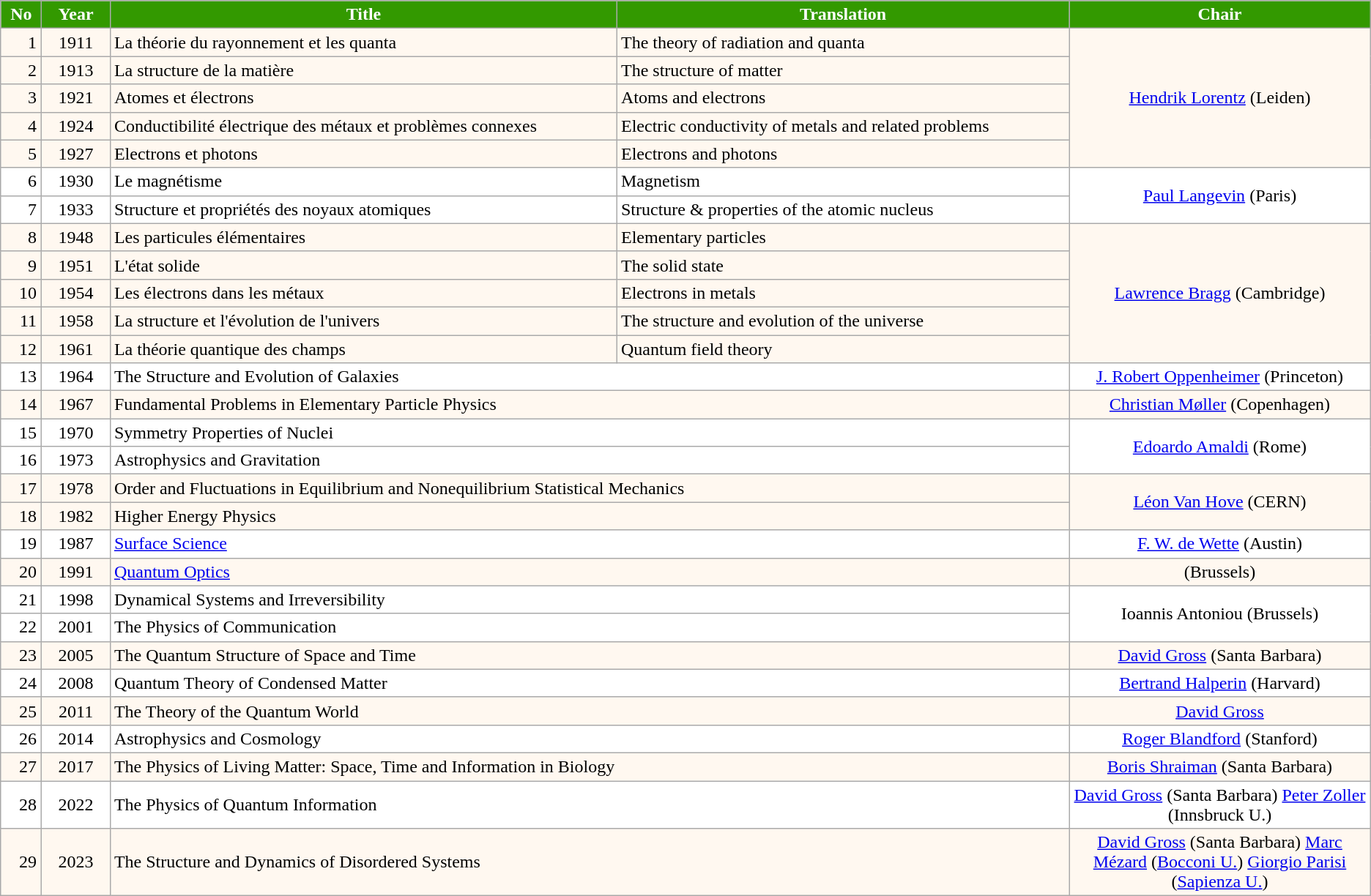<table align="center"| class="wikitable">
<tr>
<th width="3%" style="background:#339900; color:#ffffff;">No</th>
<th width="5%" style="background:#339900; color:#ffffff;">Year</th>
<th width="37%" style="background:#339900; color:#ffffff;">Title</th>
<th width="33%" style="background:#339900; color:#ffffff;">Translation</th>
<th width="22%" style="background:#339900; color:#ffffff;">Chair</th>
</tr>
<tr style="background-color: #FFF8F0;">
<td align="right" style="padding-right:4px;">1</td>
<td align="center">1911</td>
<td>La théorie du rayonnement et les quanta</td>
<td>The theory of radiation and quanta</td>
<td align="center" rowspan="5"><a href='#'>Hendrik Lorentz</a> (Leiden)</td>
</tr>
<tr style="background-color: #FFF8F0;">
<td align="right" style="padding-right:4px;">2</td>
<td align="center">1913</td>
<td>La structure de la matière</td>
<td>The structure of matter</td>
</tr>
<tr style="background-color: #FFF8F0;">
<td align="right" style="padding-right:4px;">3</td>
<td align="center">1921</td>
<td>Atomes et électrons</td>
<td>Atoms and electrons</td>
</tr>
<tr style="background-color: #FFF8F0;">
<td align="right" style="padding-right:4px;">4</td>
<td align="center">1924</td>
<td>Conductibilité électrique des métaux et problèmes connexes</td>
<td>Electric conductivity of metals and related problems</td>
</tr>
<tr style="background-color: #FFF8F0;">
<td align="right" style="padding-right:4px;">5</td>
<td align="center">1927</td>
<td>Electrons et photons</td>
<td>Electrons and photons</td>
</tr>
<tr style="background-color: #FFFFFF;">
<td align="right" style="padding-right:4px;">6</td>
<td align="center">1930</td>
<td>Le magnétisme</td>
<td>Magnetism</td>
<td align="center" rowspan="2"><a href='#'>Paul Langevin</a> (Paris)</td>
</tr>
<tr style="background-color: #FFFFFF;">
<td align="right" style="padding-right:4px;">7</td>
<td align="center">1933</td>
<td>Structure et propriétés des noyaux atomiques</td>
<td>Structure & properties of the atomic nucleus</td>
</tr>
<tr style="background-color: #FFF8F0;">
<td align="right" style="padding-right:4px;">8</td>
<td align="center">1948</td>
<td>Les particules élémentaires</td>
<td>Elementary particles</td>
<td align="center" rowspan="5"><a href='#'>Lawrence Bragg</a> (Cambridge)</td>
</tr>
<tr style="background-color: #FFF8F0;">
<td align="right" style="padding-right:4px;">9</td>
<td align="center">1951</td>
<td>L'état solide</td>
<td>The solid state</td>
</tr>
<tr style="background-color: #FFF8F0;">
<td align="right" style="padding-right:4px;">10</td>
<td align="center">1954</td>
<td>Les électrons dans les métaux</td>
<td>Electrons in metals</td>
</tr>
<tr style="background-color: #FFF8F0;">
<td align="right" style="padding-right:4px;">11</td>
<td align="center">1958</td>
<td>La structure et l'évolution de l'univers</td>
<td>The structure and evolution of the universe</td>
</tr>
<tr style="background-color: #FFF8F0;">
<td align="right" style="padding-right:4px;">12</td>
<td align="center">1961</td>
<td>La théorie quantique des champs</td>
<td>Quantum field theory</td>
</tr>
<tr style="background-color: #FFFFFF;">
<td align="right" style="padding-right:4px;">13</td>
<td align="center">1964</td>
<td colspan="2">The Structure and Evolution of Galaxies</td>
<td align="center"><a href='#'>J. Robert Oppenheimer</a> (Princeton)</td>
</tr>
<tr style="background-color: #FFF8F0;">
<td align="right" style="padding-right:4px;">14</td>
<td align="center">1967</td>
<td colspan="2">Fundamental Problems in Elementary Particle Physics</td>
<td align="center"><a href='#'>Christian Møller</a> (Copenhagen)</td>
</tr>
<tr style="background-color: #FFFFFF;">
<td align="right" style="padding-right:4px;">15</td>
<td align="center">1970</td>
<td colspan="2">Symmetry Properties of Nuclei</td>
<td align="center" rowspan="2"><a href='#'>Edoardo Amaldi</a> (Rome)</td>
</tr>
<tr style="background-color: #FFFFFF;">
<td align="right" style="padding-right:4px;">16</td>
<td align="center">1973</td>
<td colspan="2">Astrophysics and Gravitation</td>
</tr>
<tr style="background-color: #FFF8F0;">
<td align="right" style="padding-right:4px;">17</td>
<td align="center">1978</td>
<td colspan="2">Order and Fluctuations in Equilibrium and Nonequilibrium Statistical Mechanics</td>
<td align="center" rowspan="2"><a href='#'>Léon Van Hove</a> (CERN)</td>
</tr>
<tr style="background-color: #FFF8F0;">
<td align="right" style="padding-right:4px;">18</td>
<td align="center">1982</td>
<td colspan="2">Higher Energy Physics</td>
</tr>
<tr style="background-color: #FFFFFF;">
<td align="right" style="padding-right:4px;">19</td>
<td align="center">1987</td>
<td colspan="2"><a href='#'>Surface Science</a></td>
<td align="center"><a href='#'>F. W. de Wette</a> (Austin)</td>
</tr>
<tr style="background-color: #FFF8F0;">
<td align="right" style="padding-right:4px;">20</td>
<td align="center">1991</td>
<td colspan="2"><a href='#'>Quantum Optics</a></td>
<td align="center"> (Brussels)</td>
</tr>
<tr style="background-color: #FFFFFF;">
<td align="right" style="padding-right:4px;">21</td>
<td align="center">1998</td>
<td colspan="2">Dynamical Systems and Irreversibility</td>
<td align="center" rowspan="2">Ioannis Antoniou (Brussels)</td>
</tr>
<tr style="background-color: #FFFFFF;">
<td align="right" style="padding-right:4px;">22</td>
<td align="center">2001</td>
<td colspan="2">The Physics of Communication</td>
</tr>
<tr style="background-color: #FFF8F0;">
<td align="right" style="padding-right:4px;">23</td>
<td align="center">2005</td>
<td colspan="2">The Quantum Structure of Space and Time</td>
<td align="center"><a href='#'>David Gross</a> (Santa Barbara)</td>
</tr>
<tr style="background-color: #FFFFFF;">
<td align="right" style="padding-right:4px;">24</td>
<td align="center">2008</td>
<td colspan="2">Quantum Theory of Condensed Matter</td>
<td align="center"><a href='#'>Bertrand Halperin</a> (Harvard)</td>
</tr>
<tr style="background-color: #FFF8F0;">
<td align="right" style="padding-right:4px;">25</td>
<td align="center">2011</td>
<td colspan="2">The Theory of the Quantum World</td>
<td align="center"><a href='#'>David Gross</a></td>
</tr>
<tr style="background-color: #FFFFFF;">
<td align="right" style="padding-right:4px;">26</td>
<td align="center">2014</td>
<td colspan="2">Astrophysics and Cosmology</td>
<td align="center"><a href='#'>Roger Blandford</a> (Stanford)</td>
</tr>
<tr style="background-color: #FFF8F0;">
<td align="right" style="padding-right:4px;">27</td>
<td align="center">2017</td>
<td colspan="2">The Physics of Living Matter: Space, Time and Information in Biology</td>
<td align="center"><a href='#'>Boris Shraiman</a> (Santa Barbara)</td>
</tr>
<tr style="background-color: #FFFFFF;">
<td align="right" style="padding-right:4px;">28</td>
<td align="center">2022</td>
<td colspan="2">The Physics of Quantum Information</td>
<td align="center"><a href='#'>David Gross</a> (Santa Barbara) <a href='#'>Peter Zoller</a> (Innsbruck U.)</td>
</tr>
<tr style="background-color: #FFF8F0;">
<td align="right" style="padding-right:4px;">29</td>
<td align="center">2023</td>
<td colspan="2">The Structure and Dynamics of Disordered Systems</td>
<td align="center"><a href='#'>David Gross</a> (Santa Barbara) <a href='#'>Marc Mézard</a> (<a href='#'>Bocconi U.</a>) <a href='#'>Giorgio Parisi</a> (<a href='#'>Sapienza U.</a>)</td>
</tr>
</table>
